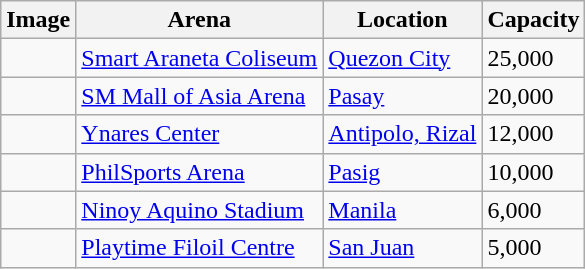<table class="wikitable sortable">
<tr>
<th>Image</th>
<th>Arena</th>
<th>Location</th>
<th>Capacity</th>
</tr>
<tr>
<td></td>
<td><a href='#'>Smart Araneta Coliseum</a></td>
<td><a href='#'>Quezon City</a></td>
<td>25,000</td>
</tr>
<tr>
<td></td>
<td><a href='#'>SM Mall of Asia Arena</a></td>
<td><a href='#'>Pasay</a></td>
<td>20,000</td>
</tr>
<tr>
<td></td>
<td><a href='#'>Ynares Center</a></td>
<td><a href='#'>Antipolo, Rizal</a></td>
<td>12,000</td>
</tr>
<tr>
<td></td>
<td><a href='#'>PhilSports Arena</a></td>
<td><a href='#'>Pasig</a></td>
<td>10,000</td>
</tr>
<tr>
<td></td>
<td><a href='#'>Ninoy Aquino Stadium</a></td>
<td><a href='#'>Manila</a></td>
<td>6,000</td>
</tr>
<tr>
<td></td>
<td><a href='#'>Playtime Filoil Centre</a></td>
<td><a href='#'>San Juan</a></td>
<td>5,000</td>
</tr>
</table>
